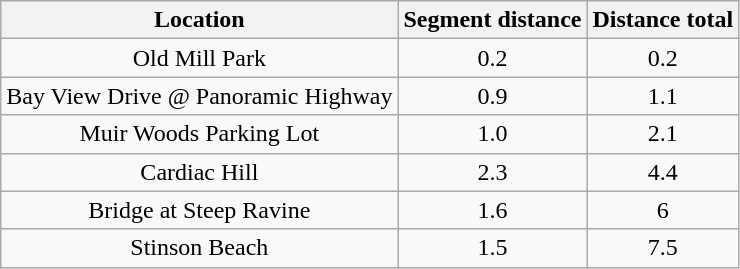<table style="text-align: center;" class="wikitable">
<tr>
<th>Location</th>
<th>Segment distance</th>
<th>Distance total</th>
</tr>
<tr>
<td>Old Mill Park</td>
<td>0.2</td>
<td>0.2</td>
</tr>
<tr>
<td>Bay View Drive @ Panoramic Highway</td>
<td>0.9</td>
<td>1.1</td>
</tr>
<tr>
<td>Muir Woods Parking Lot</td>
<td>1.0</td>
<td>2.1</td>
</tr>
<tr>
<td>Cardiac Hill</td>
<td>2.3</td>
<td>4.4</td>
</tr>
<tr>
<td>Bridge at Steep Ravine</td>
<td>1.6</td>
<td>6</td>
</tr>
<tr>
<td>Stinson Beach</td>
<td>1.5</td>
<td>7.5</td>
</tr>
</table>
